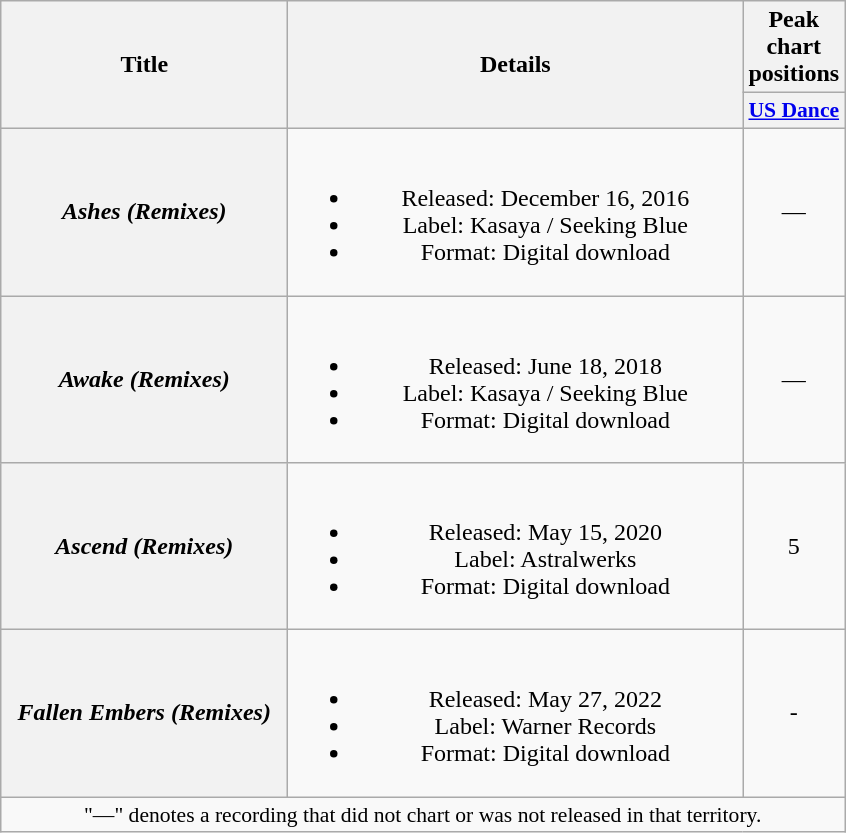<table class="wikitable plainrowheaders" style="text-align:center;">
<tr>
<th rowspan="2" scope="col" style="width:11.5em;">Title</th>
<th rowspan="2" scope="col" style="width:18.5em;">Details</th>
<th colspan="1" scope="col">Peak chart positions</th>
</tr>
<tr>
<th scope="col" style="width:3em;font-size:90%;"><a href='#'>US Dance</a><br></th>
</tr>
<tr>
<th scope="row"><em>Ashes (Remixes)</em></th>
<td><br><ul><li>Released: December 16, 2016</li><li>Label: Kasaya / Seeking Blue</li><li>Format: Digital download</li></ul></td>
<td>—</td>
</tr>
<tr>
<th scope="row"><em>Awake (Remixes)</em></th>
<td><br><ul><li>Released: June 18, 2018</li><li>Label: Kasaya / Seeking Blue</li><li>Format: Digital download</li></ul></td>
<td>—</td>
</tr>
<tr>
<th scope="row"><em>Ascend (Remixes)</em></th>
<td><br><ul><li>Released: May 15, 2020</li><li>Label: Astralwerks</li><li>Format: Digital download</li></ul></td>
<td>5</td>
</tr>
<tr>
<th scope="row"><em>Fallen Embers (Remixes)</em></th>
<td><br><ul><li>Released: May 27, 2022</li><li>Label: Warner Records</li><li>Format: Digital download</li></ul></td>
<td>-</td>
</tr>
<tr>
<td colspan="3" style="font-size:90%">"—" denotes a recording that did not chart or was not released in that territory.</td>
</tr>
</table>
